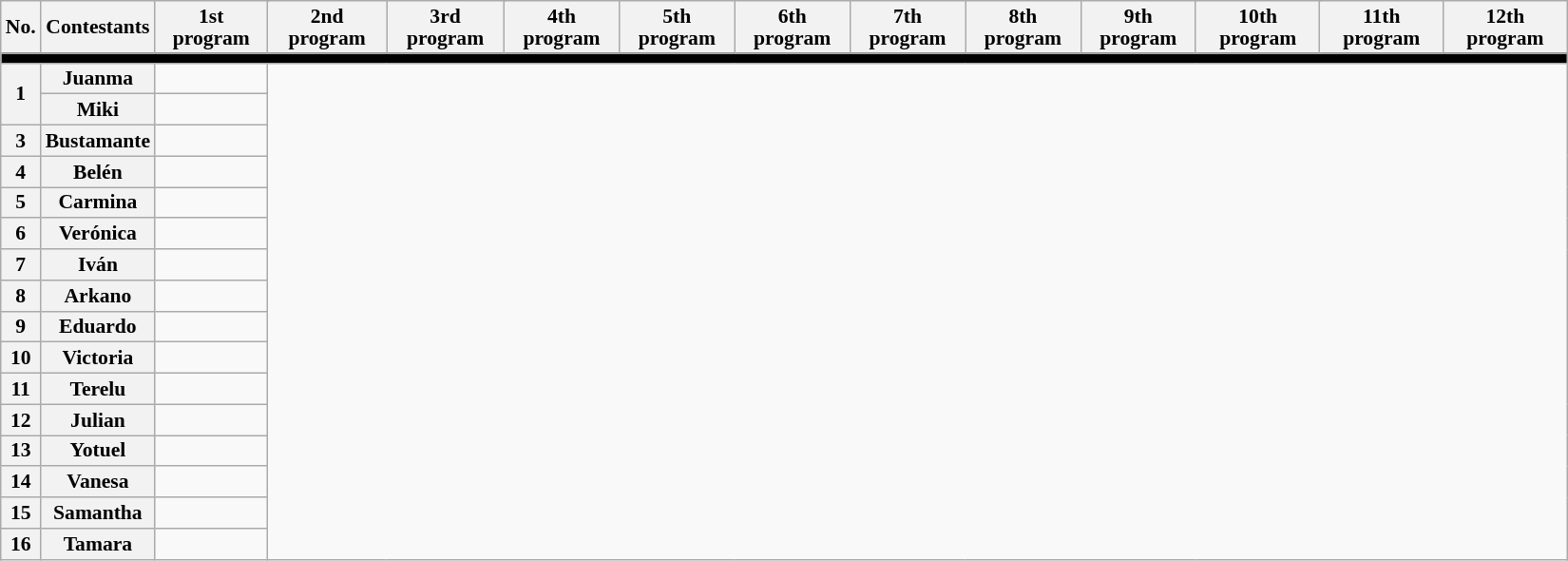<table class="wikitable" style="text-align:center; width:1100px; font-size:90%; line-height:15px">
<tr>
<th>No.</th>
<th>Contestants</th>
<th colspan=3>1st program</th>
<th colspan=3>2nd program</th>
<th colspan=3>3rd program</th>
<th colspan=3>4th program</th>
<th colspan=3>5th program</th>
<th colspan=3>6th program</th>
<th colspan=3>7th program</th>
<th colspan=3>8th program</th>
<th colspan=3>9th program</th>
<th colspan=3>10th program</th>
<th colspan=3>11th program</th>
<th colspan=3>12th program</th>
</tr>
<tr>
<td style="background:black" colspan=38></td>
</tr>
<tr>
<th rowspan=2>1</th>
<th>Juanma</th>
<td></td>
</tr>
<tr>
<th>Miki</th>
<td></td>
</tr>
<tr>
<th>3</th>
<th>Bustamante</th>
<td></td>
</tr>
<tr>
<th>4</th>
<th>Belén</th>
<td></td>
</tr>
<tr>
<th>5</th>
<th>Carmina</th>
<td></td>
</tr>
<tr>
<th>6</th>
<th>Verónica</th>
<td></td>
</tr>
<tr>
<th>7</th>
<th>Iván</th>
<td></td>
</tr>
<tr>
<th>8</th>
<th>Arkano</th>
<td></td>
</tr>
<tr>
<th>9</th>
<th>Eduardo</th>
<td></td>
</tr>
<tr>
<th>10</th>
<th>Victoria</th>
<td></td>
</tr>
<tr>
<th>11</th>
<th>Terelu</th>
<td></td>
</tr>
<tr>
<th>12</th>
<th>Julian</th>
<td></td>
</tr>
<tr>
<th>13</th>
<th>Yotuel</th>
<td></td>
</tr>
<tr>
<th>14</th>
<th>Vanesa</th>
<td></td>
</tr>
<tr>
<th>15</th>
<th>Samantha</th>
<td></td>
</tr>
<tr>
<th>16</th>
<th>Tamara</th>
<td></td>
</tr>
</table>
